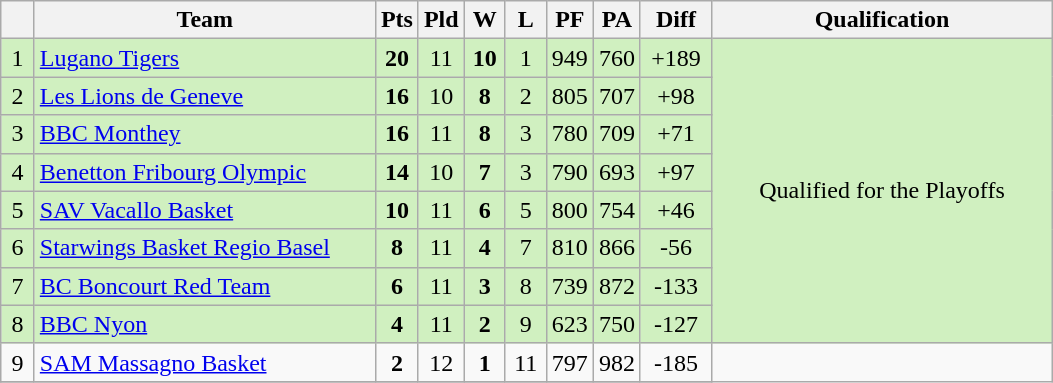<table class="wikitable" style="text-align: center;">
<tr>
<th width=15></th>
<th width=220>Team</th>
<th width=20>Pts</th>
<th width=20>Pld</th>
<th width=20>W</th>
<th width=20>L</th>
<th width=20>PF</th>
<th width=20>PA</th>
<th width=40>Diff</th>
<th width=220>Qualification</th>
</tr>
<tr bgcolor=D0F0C0>
<td>1</td>
<td align="left"><a href='#'>Lugano Tigers</a></td>
<td><strong>20</strong></td>
<td>11</td>
<td><strong>10</strong></td>
<td>1</td>
<td>949</td>
<td>760</td>
<td>+189</td>
<td rowspan=8 align="center">Qualified for the Playoffs</td>
</tr>
<tr bgcolor=D0F0C0>
<td>2</td>
<td align="left"><a href='#'>Les Lions de Geneve</a></td>
<td><strong>16</strong></td>
<td>10</td>
<td><strong>8</strong></td>
<td>2</td>
<td>805</td>
<td>707</td>
<td>+98</td>
</tr>
<tr bgcolor=D0F0C0>
<td>3</td>
<td align="left"><a href='#'>BBC Monthey</a></td>
<td><strong>16</strong></td>
<td>11</td>
<td><strong>8</strong></td>
<td>3</td>
<td>780</td>
<td>709</td>
<td>+71</td>
</tr>
<tr bgcolor=D0F0C0>
<td>4</td>
<td align="left"><a href='#'>Benetton Fribourg Olympic</a></td>
<td><strong>14</strong></td>
<td>10</td>
<td><strong>7</strong></td>
<td>3</td>
<td>790</td>
<td>693</td>
<td>+97</td>
</tr>
<tr bgcolor=D0F0C0>
<td>5</td>
<td align="left"><a href='#'>SAV Vacallo Basket</a></td>
<td><strong>10</strong></td>
<td>11</td>
<td><strong>6</strong></td>
<td>5</td>
<td>800</td>
<td>754</td>
<td>+46</td>
</tr>
<tr bgcolor=D0F0C0>
<td>6</td>
<td align="left"><a href='#'>Starwings Basket Regio Basel</a></td>
<td><strong>8</strong></td>
<td>11</td>
<td><strong>4</strong></td>
<td>7</td>
<td>810</td>
<td>866</td>
<td>-56</td>
</tr>
<tr bgcolor=D0F0C0>
<td>7</td>
<td align="left"><a href='#'>BC Boncourt Red Team</a></td>
<td><strong>6</strong></td>
<td>11</td>
<td><strong>3</strong></td>
<td>8</td>
<td>739</td>
<td>872</td>
<td>-133</td>
</tr>
<tr bgcolor=D0F0C0>
<td>8</td>
<td align="left"><a href='#'>BBC Nyon</a></td>
<td><strong>4</strong></td>
<td>11</td>
<td><strong>2</strong></td>
<td>9</td>
<td>623</td>
<td>750</td>
<td>-127</td>
</tr>
<tr bgcolor=>
<td>9</td>
<td align="left"><a href='#'>SAM Massagno Basket</a></td>
<td><strong>2</strong></td>
<td>12</td>
<td><strong>1</strong></td>
<td>11</td>
<td>797</td>
<td>982</td>
<td>-185</td>
</tr>
<tr>
</tr>
</table>
